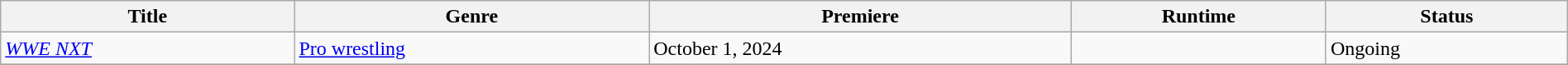<table class="wikitable sortable" style="width:100%">
<tr>
<th>Title</th>
<th>Genre</th>
<th>Premiere</th>
<th>Runtime</th>
<th>Status</th>
</tr>
<tr>
<td><em><a href='#'>WWE NXT</a></em></td>
<td><a href='#'>Pro wrestling</a></td>
<td>October 1, 2024</td>
<td></td>
<td>Ongoing</td>
</tr>
<tr>
</tr>
</table>
